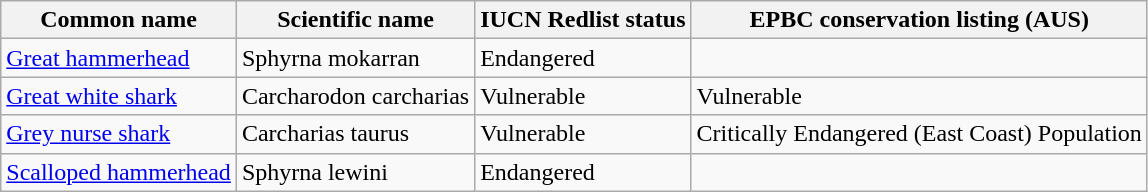<table class="wikitable sortable">
<tr>
<th>Common name</th>
<th>Scientific name</th>
<th>IUCN Redlist status</th>
<th>EPBC conservation listing (AUS)</th>
</tr>
<tr>
<td><a href='#'>Great hammerhead</a></td>
<td>Sphyrna mokarran</td>
<td>Endangered</td>
<td></td>
</tr>
<tr>
<td><a href='#'>Great white shark</a></td>
<td>Carcharodon carcharias</td>
<td>Vulnerable</td>
<td>Vulnerable</td>
</tr>
<tr>
<td><a href='#'>Grey nurse shark</a></td>
<td>Carcharias taurus</td>
<td>Vulnerable</td>
<td>Critically Endangered (East Coast) Population</td>
</tr>
<tr>
<td><a href='#'>Scalloped hammerhead</a></td>
<td>Sphyrna lewini</td>
<td>Endangered</td>
<td></td>
</tr>
</table>
